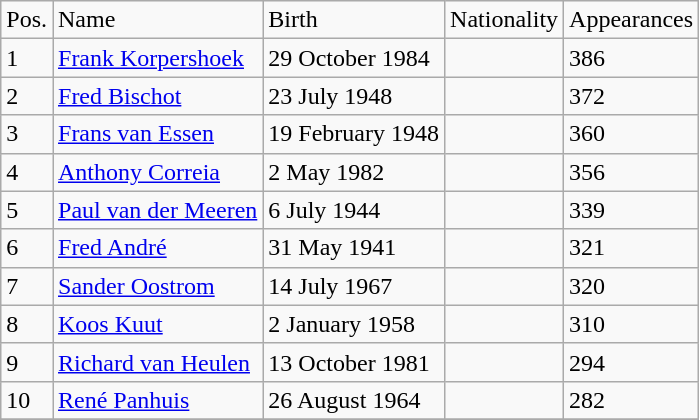<table class="wikitable">
<tr>
<td>Pos.</td>
<td>Name</td>
<td>Birth</td>
<td>Nationality</td>
<td>Appearances</td>
</tr>
<tr>
<td>1</td>
<td><a href='#'>Frank Korpershoek</a></td>
<td>29 October 1984</td>
<td></td>
<td>386</td>
</tr>
<tr>
<td>2</td>
<td><a href='#'>Fred Bischot</a></td>
<td>23 July 1948</td>
<td></td>
<td>372</td>
</tr>
<tr>
<td>3</td>
<td><a href='#'>Frans van Essen</a></td>
<td>19 February 1948</td>
<td></td>
<td>360</td>
</tr>
<tr>
<td>4</td>
<td><a href='#'>Anthony Correia</a></td>
<td>2 May 1982</td>
<td></td>
<td>356</td>
</tr>
<tr>
<td>5</td>
<td><a href='#'>Paul van der Meeren</a></td>
<td>6 July 1944</td>
<td></td>
<td>339</td>
</tr>
<tr>
<td>6</td>
<td><a href='#'>Fred André</a></td>
<td>31 May 1941</td>
<td></td>
<td>321</td>
</tr>
<tr>
<td>7</td>
<td><a href='#'>Sander Oostrom</a></td>
<td>14 July 1967</td>
<td></td>
<td>320</td>
</tr>
<tr>
<td>8</td>
<td><a href='#'>Koos Kuut</a></td>
<td>2 January 1958</td>
<td></td>
<td>310</td>
</tr>
<tr>
<td>9</td>
<td><a href='#'>Richard van Heulen</a></td>
<td>13 October 1981</td>
<td></td>
<td>294</td>
</tr>
<tr>
<td>10</td>
<td><a href='#'>René Panhuis</a></td>
<td>26 August 1964</td>
<td></td>
<td>282</td>
</tr>
<tr>
</tr>
</table>
